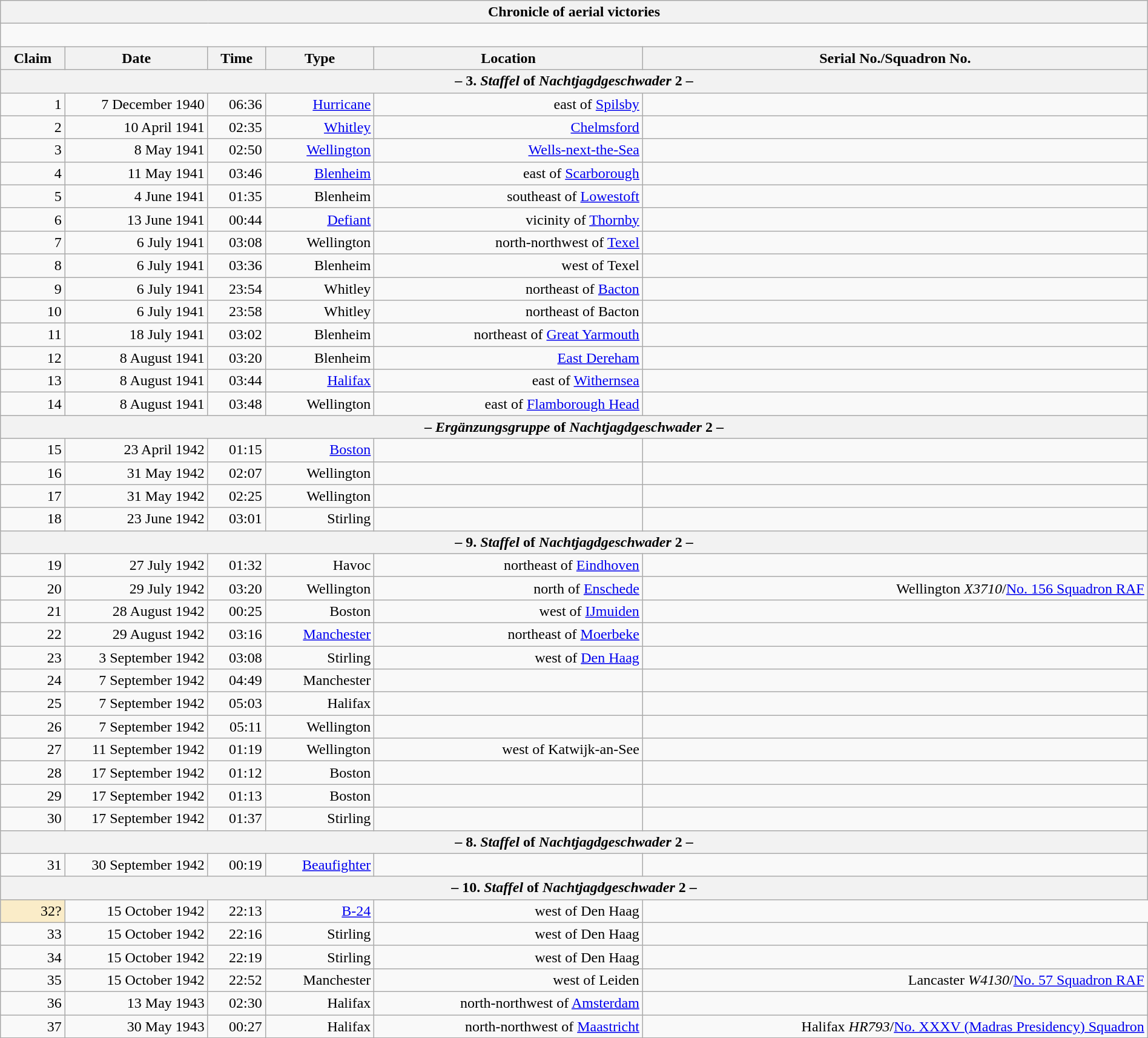<table class="wikitable plainrowheaders collapsible" style="margin-left: auto; margin-right: auto; border: none; text-align:right; width: 100%;">
<tr>
<th colspan="6">Chronicle of aerial victories</th>
</tr>
<tr>
<td colspan="6" style="text-align: left;"><br></td>
</tr>
<tr>
<th scope="col">Claim</th>
<th scope="col" style="width:150px">Date</th>
<th scope="col">Time</th>
<th scope="col">Type</th>
<th scope="col">Location</th>
<th scope="col">Serial No./Squadron No.</th>
</tr>
<tr>
<th colspan="6">– 3. <em>Staffel</em> of <em>Nachtjagdgeschwader</em> 2 –</th>
</tr>
<tr>
<td>1</td>
<td>7 December 1940</td>
<td>06:36</td>
<td><a href='#'>Hurricane</a></td>
<td> east of <a href='#'>Spilsby</a></td>
<td></td>
</tr>
<tr>
<td>2</td>
<td>10 April 1941</td>
<td>02:35</td>
<td><a href='#'>Whitley</a></td>
<td><a href='#'>Chelmsford</a></td>
<td></td>
</tr>
<tr>
<td>3</td>
<td>8 May 1941</td>
<td>02:50</td>
<td><a href='#'>Wellington</a></td>
<td><a href='#'>Wells-next-the-Sea</a></td>
<td></td>
</tr>
<tr>
<td>4</td>
<td>11 May 1941</td>
<td>03:46</td>
<td><a href='#'>Blenheim</a></td>
<td> east of <a href='#'>Scarborough</a></td>
<td></td>
</tr>
<tr>
<td>5</td>
<td>4 June 1941</td>
<td>01:35</td>
<td>Blenheim</td>
<td> southeast of <a href='#'>Lowestoft</a></td>
<td></td>
</tr>
<tr>
<td>6</td>
<td>13 June 1941</td>
<td>00:44</td>
<td><a href='#'>Defiant</a></td>
<td>vicinity of <a href='#'>Thornby</a></td>
<td></td>
</tr>
<tr>
<td>7</td>
<td>6 July 1941</td>
<td>03:08</td>
<td>Wellington</td>
<td> north-northwest of <a href='#'>Texel</a></td>
<td></td>
</tr>
<tr>
<td>8</td>
<td>6 July 1941</td>
<td>03:36</td>
<td>Blenheim</td>
<td> west of Texel</td>
<td></td>
</tr>
<tr>
<td>9</td>
<td>6 July 1941</td>
<td>23:54</td>
<td>Whitley</td>
<td> northeast of <a href='#'>Bacton</a></td>
<td></td>
</tr>
<tr>
<td>10</td>
<td>6 July 1941</td>
<td>23:58</td>
<td>Whitley</td>
<td> northeast of Bacton</td>
<td></td>
</tr>
<tr>
<td>11</td>
<td>18 July 1941</td>
<td>03:02</td>
<td>Blenheim</td>
<td> northeast of <a href='#'>Great Yarmouth</a></td>
<td></td>
</tr>
<tr>
<td>12</td>
<td>8 August 1941</td>
<td>03:20</td>
<td>Blenheim</td>
<td><a href='#'>East Dereham</a></td>
<td></td>
</tr>
<tr>
<td>13</td>
<td>8 August 1941</td>
<td>03:44</td>
<td><a href='#'>Halifax</a></td>
<td> east of <a href='#'>Withernsea</a></td>
<td></td>
</tr>
<tr>
<td>14</td>
<td>8 August 1941</td>
<td>03:48</td>
<td>Wellington</td>
<td> east of <a href='#'>Flamborough Head</a></td>
<td></td>
</tr>
<tr>
<th colspan="6">– <em>Ergänzungsgruppe</em> of <em>Nachtjagdgeschwader</em> 2 –</th>
</tr>
<tr>
<td>15</td>
<td>23 April 1942</td>
<td>01:15</td>
<td><a href='#'>Boston</a></td>
<td></td>
<td></td>
</tr>
<tr>
<td>16</td>
<td>31 May 1942</td>
<td>02:07</td>
<td>Wellington</td>
<td></td>
<td></td>
</tr>
<tr>
<td>17</td>
<td>31 May 1942</td>
<td>02:25</td>
<td>Wellington</td>
<td></td>
<td></td>
</tr>
<tr>
<td>18</td>
<td>23 June 1942</td>
<td>03:01</td>
<td>Stirling</td>
<td></td>
<td></td>
</tr>
<tr>
<th colspan="6">– 9. <em>Staffel</em> of <em>Nachtjagdgeschwader</em> 2 –</th>
</tr>
<tr>
<td>19</td>
<td>27 July 1942</td>
<td>01:32</td>
<td>Havoc</td>
<td> northeast of <a href='#'>Eindhoven</a></td>
<td></td>
</tr>
<tr>
<td>20</td>
<td>29 July 1942</td>
<td>03:20</td>
<td>Wellington</td>
<td> north of <a href='#'>Enschede</a></td>
<td>Wellington <em>X3710</em>/<a href='#'>No. 156 Squadron RAF</a></td>
</tr>
<tr>
<td>21</td>
<td>28 August 1942</td>
<td>00:25</td>
<td>Boston</td>
<td> west of <a href='#'>IJmuiden</a></td>
<td></td>
</tr>
<tr>
<td>22</td>
<td>29 August 1942</td>
<td>03:16</td>
<td><a href='#'>Manchester</a></td>
<td>northeast of <a href='#'>Moerbeke</a></td>
<td></td>
</tr>
<tr>
<td>23</td>
<td>3 September 1942</td>
<td>03:08</td>
<td>Stirling</td>
<td> west of <a href='#'>Den Haag</a></td>
<td></td>
</tr>
<tr>
<td>24</td>
<td>7 September 1942</td>
<td>04:49</td>
<td>Manchester</td>
<td></td>
<td></td>
</tr>
<tr>
<td>25</td>
<td>7 September 1942</td>
<td>05:03</td>
<td>Halifax</td>
<td></td>
<td></td>
</tr>
<tr>
<td>26</td>
<td>7 September 1942</td>
<td>05:11</td>
<td>Wellington</td>
<td></td>
<td></td>
</tr>
<tr>
<td>27</td>
<td>11 September 1942</td>
<td>01:19</td>
<td>Wellington</td>
<td> west of Katwijk-an-See</td>
<td></td>
</tr>
<tr>
<td>28</td>
<td>17 September 1942</td>
<td>01:12</td>
<td>Boston</td>
<td></td>
<td></td>
</tr>
<tr>
<td>29</td>
<td>17 September 1942</td>
<td>01:13</td>
<td>Boston</td>
<td></td>
<td></td>
</tr>
<tr>
<td>30</td>
<td>17 September 1942</td>
<td>01:37</td>
<td>Stirling</td>
<td></td>
<td></td>
</tr>
<tr>
<th colspan="6">– 8. <em>Staffel</em> of <em>Nachtjagdgeschwader</em> 2 –</th>
</tr>
<tr>
<td>31</td>
<td>30 September 1942</td>
<td>00:19</td>
<td><a href='#'>Beaufighter</a></td>
<td></td>
<td></td>
</tr>
<tr>
<th colspan="6">– 10. <em>Staffel</em> of <em>Nachtjagdgeschwader</em> 2 –</th>
</tr>
<tr>
<td style="background:#faecc8">32?</td>
<td>15 October 1942</td>
<td>22:13</td>
<td><a href='#'>B-24</a></td>
<td> west of Den Haag</td>
</tr>
<tr>
<td>33</td>
<td>15 October 1942</td>
<td>22:16</td>
<td>Stirling</td>
<td> west of Den Haag</td>
<td></td>
</tr>
<tr>
<td>34</td>
<td>15 October 1942</td>
<td>22:19</td>
<td>Stirling</td>
<td> west of Den Haag</td>
<td></td>
</tr>
<tr>
<td>35</td>
<td>15 October 1942</td>
<td>22:52</td>
<td>Manchester</td>
<td> west of Leiden</td>
<td>Lancaster <em>W4130</em>/<a href='#'>No. 57 Squadron RAF</a></td>
</tr>
<tr>
<td>36</td>
<td>13 May 1943</td>
<td>02:30</td>
<td>Halifax</td>
<td> north-northwest of <a href='#'>Amsterdam</a></td>
<td></td>
</tr>
<tr>
<td>37</td>
<td>30 May 1943</td>
<td>00:27</td>
<td>Halifax</td>
<td> north-northwest of <a href='#'>Maastricht</a></td>
<td>Halifax <em>HR793</em>/<a href='#'>No. XXXV (Madras Presidency) Squadron</a></td>
</tr>
</table>
